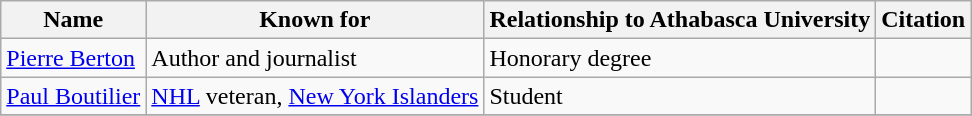<table class="wikitable">
<tr>
<th>Name</th>
<th>Known for</th>
<th>Relationship to Athabasca University</th>
<th>Citation</th>
</tr>
<tr>
<td><a href='#'>Pierre Berton</a></td>
<td>Author and journalist</td>
<td>Honorary degree</td>
<td></td>
</tr>
<tr>
<td><a href='#'>Paul Boutilier</a></td>
<td><a href='#'>NHL</a> veteran, <a href='#'>New York Islanders</a></td>
<td>Student</td>
<td></td>
</tr>
<tr>
</tr>
</table>
